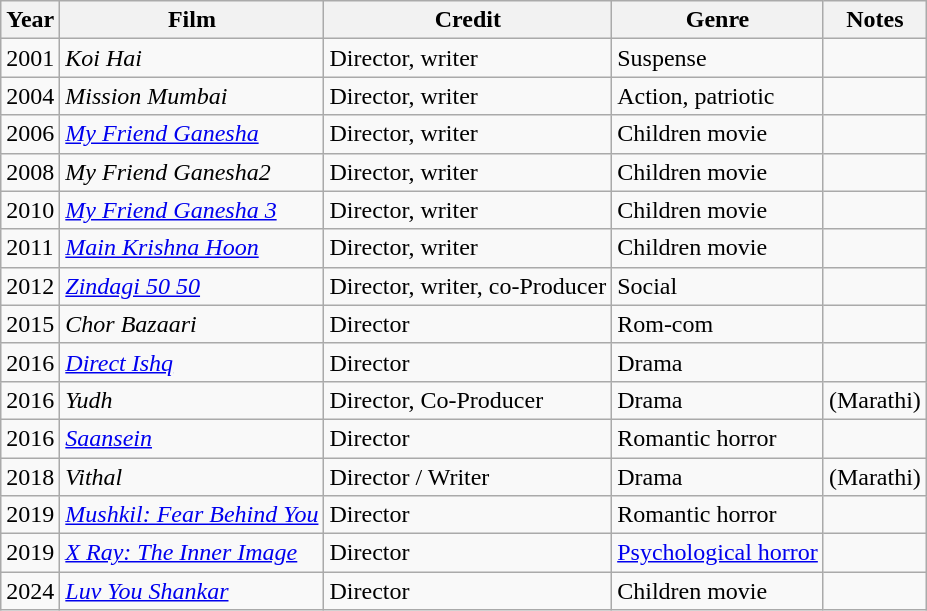<table class="wikitable">
<tr>
<th>Year</th>
<th>Film</th>
<th>Credit</th>
<th>Genre</th>
<th>Notes</th>
</tr>
<tr>
<td>2001</td>
<td><em>Koi Hai</em></td>
<td>Director, writer</td>
<td>Suspense</td>
<td></td>
</tr>
<tr>
<td>2004</td>
<td><em>Mission Mumbai</em></td>
<td>Director, writer</td>
<td>Action, patriotic</td>
<td></td>
</tr>
<tr>
<td>2006</td>
<td><em><a href='#'>My Friend Ganesha</a></em></td>
<td>Director, writer</td>
<td>Children movie</td>
<td></td>
</tr>
<tr>
<td>2008</td>
<td><em>My Friend Ganesha2</em></td>
<td>Director, writer</td>
<td>Children movie</td>
<td></td>
</tr>
<tr>
<td>2010</td>
<td><em><a href='#'>My Friend Ganesha 3</a></em></td>
<td>Director, writer</td>
<td>Children movie</td>
<td></td>
</tr>
<tr>
<td>2011</td>
<td><em><a href='#'>Main Krishna Hoon</a></em></td>
<td>Director, writer</td>
<td>Children movie</td>
<td></td>
</tr>
<tr>
<td>2012</td>
<td><em><a href='#'>Zindagi 50 50</a></em></td>
<td>Director, writer, co-Producer</td>
<td>Social</td>
<td></td>
</tr>
<tr>
<td>2015</td>
<td><em>Chor Bazaari</em></td>
<td>Director</td>
<td>Rom-com</td>
<td></td>
</tr>
<tr>
<td>2016</td>
<td><em><a href='#'>Direct Ishq</a></em></td>
<td>Director</td>
<td>Drama</td>
<td></td>
</tr>
<tr>
<td>2016</td>
<td><em>Yudh</em></td>
<td>Director, Co-Producer</td>
<td>Drama</td>
<td>(Marathi)</td>
</tr>
<tr>
<td>2016</td>
<td><em><a href='#'>Saansein</a></em></td>
<td>Director</td>
<td>Romantic horror</td>
<td></td>
</tr>
<tr>
<td>2018</td>
<td><em>Vithal</em></td>
<td>Director / Writer</td>
<td>Drama</td>
<td>(Marathi)</td>
</tr>
<tr>
<td>2019</td>
<td><em><a href='#'>Mushkil: Fear Behind You</a></em></td>
<td>Director</td>
<td>Romantic horror</td>
<td></td>
</tr>
<tr>
<td>2019</td>
<td><em><a href='#'>X Ray: The Inner Image</a></em></td>
<td>Director</td>
<td><a href='#'>Psychological horror</a></td>
<td></td>
</tr>
<tr>
<td>2024</td>
<td><em><a href='#'>Luv You Shankar</a></em></td>
<td>Director</td>
<td>Children movie</td>
</tr>
</table>
